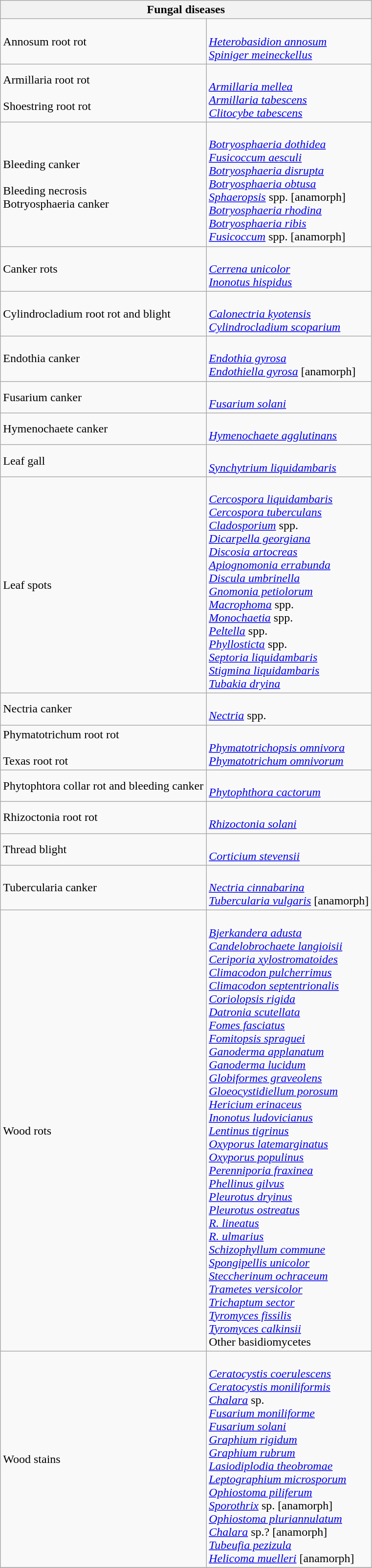<table class="wikitable" style="clear">
<tr>
<th colspan=2><strong>Fungal diseases</strong></th>
</tr>
<tr>
<td>Annosum root rot</td>
<td><br><em><a href='#'>Heterobasidion annosum</a></em><br>
<em><a href='#'>Spiniger meineckellus</a></em> </td>
</tr>
<tr>
<td>Armillaria root rot<br><br>Shoestring root rot</td>
<td><br><em><a href='#'>Armillaria mellea</a></em><br>
<em><a href='#'>Armillaria tabescens</a></em> <br>
 <em><a href='#'>Clitocybe tabescens</a></em></td>
</tr>
<tr>
<td>Bleeding canker<br><br>Bleeding necrosis<br>
Botryosphaeria canker</td>
<td><br><em><a href='#'>Botryosphaeria dothidea</a></em><br>
<em><a href='#'>Fusicoccum aesculi</a></em> <br>
<em><a href='#'>Botryosphaeria disrupta</a></em><br>
<em><a href='#'>Botryosphaeria obtusa</a></em> <br>
<em><a href='#'>Sphaeropsis</a></em> spp. [anamorph]<br>
<em><a href='#'>Botryosphaeria rhodina</a></em><br>
<em><a href='#'>Botryosphaeria ribis</a></em><br>
<em><a href='#'>Fusicoccum</a></em> spp. [anamorph]</td>
</tr>
<tr>
<td>Canker rots</td>
<td><br><em><a href='#'>Cerrena unicolor</a></em><br>
<em><a href='#'>Inonotus hispidus</a></em></td>
</tr>
<tr>
<td>Cylindrocladium root rot and blight</td>
<td><br><em><a href='#'>Calonectria kyotensis</a></em><br>
<em><a href='#'>Cylindrocladium scoparium</a></em> </td>
</tr>
<tr>
<td>Endothia canker</td>
<td><br><em><a href='#'>Endothia gyrosa</a></em><br>
<em><a href='#'>Endothiella gyrosa</a></em> [anamorph]</td>
</tr>
<tr>
<td>Fusarium canker</td>
<td><br><em><a href='#'>Fusarium solani</a></em></td>
</tr>
<tr>
<td>Hymenochaete canker</td>
<td><br><em><a href='#'>Hymenochaete agglutinans</a></em></td>
</tr>
<tr>
<td>Leaf gall</td>
<td><br><em><a href='#'>Synchytrium liquidambaris</a></em></td>
</tr>
<tr>
<td>Leaf spots</td>
<td><br><em><a href='#'>Cercospora liquidambaris</a></em><br>
<em><a href='#'>Cercospora tuberculans</a></em><br>
<em><a href='#'>Cladosporium</a></em> spp. <br>
<em><a href='#'>Dicarpella georgiana</a></em><br>
<em><a href='#'>Discosia artocreas</a></em><br>
<em><a href='#'>Apiognomonia errabunda</a></em><br>
<em><a href='#'>Discula umbrinella</a></em> <br>
<em><a href='#'>Gnomonia petiolorum</a></em><br>
<em><a href='#'>Macrophoma</a></em> spp. <br>
<em><a href='#'>Monochaetia</a></em> spp. <br>
<em><a href='#'>Peltella</a></em> spp. <br>
<em><a href='#'>Phyllosticta</a></em> spp. <br>
<em><a href='#'>Septoria liquidambaris</a></em><br>
<em><a href='#'>Stigmina liquidambaris</a></em><br>
<em><a href='#'>Tubakia dryina</a></em></td>
</tr>
<tr>
<td>Nectria canker</td>
<td><br><em><a href='#'>Nectria</a></em> spp.</td>
</tr>
<tr>
<td>Phymatotrichum root rot<br><br>Texas root rot</td>
<td><br><em><a href='#'>Phymatotrichopsis omnivora</a></em> <br>
 <em><a href='#'>Phymatotrichum omnivorum</a></em></td>
</tr>
<tr>
<td>Phytophtora collar rot and bleeding canker</td>
<td><br><em><a href='#'>Phytophthora cactorum</a></em></td>
</tr>
<tr>
<td>Rhizoctonia root rot</td>
<td><br><em><a href='#'>Rhizoctonia solani</a></em></td>
</tr>
<tr>
<td>Thread blight</td>
<td><br><em><a href='#'>Corticium stevensii</a></em></td>
</tr>
<tr>
<td>Tubercularia canker</td>
<td><br><em><a href='#'>Nectria cinnabarina</a></em><br>
<em><a href='#'>Tubercularia vulgaris</a></em> [anamorph]</td>
</tr>
<tr>
<td>Wood rots</td>
<td><br><em><a href='#'>Bjerkandera adusta</a></em><br>
<em><a href='#'>Candelobrochaete langioisii</a></em><br>
<em><a href='#'>Ceriporia xylostromatoides</a></em><br>
<em><a href='#'>Climacodon pulcherrimus</a></em><br>
<em><a href='#'>Climacodon septentrionalis</a></em><br>
<em><a href='#'>Coriolopsis rigida</a></em><br>
<em><a href='#'>Datronia scutellata</a></em><br>
<em><a href='#'>Fomes fasciatus</a></em><br>
<em><a href='#'>Fomitopsis spraguei</a></em><br>
<em><a href='#'>Ganoderma applanatum</a></em><br>
<em><a href='#'>Ganoderma lucidum</a></em><br>
<em><a href='#'>Globiformes graveolens</a></em><br>
<em><a href='#'>Gloeocystidiellum porosum</a></em><br>
<em><a href='#'>Hericium erinaceus</a></em><br>
<em><a href='#'>Inonotus ludovicianus</a></em><br>
<em><a href='#'>Lentinus tigrinus</a></em><br>
<em><a href='#'>Oxyporus latemarginatus</a></em><br>
<em><a href='#'>Oxyporus populinus</a></em><br>
<em><a href='#'>Perenniporia fraxinea</a></em><br>
<em><a href='#'>Phellinus gilvus</a></em><br>
<em><a href='#'>Pleurotus dryinus</a></em><br>
<em><a href='#'>Pleurotus ostreatus</a></em><br>
<em><a href='#'>R. lineatus</a></em><br>
<em><a href='#'>R. ulmarius</a></em><br>
<em><a href='#'>Schizophyllum commune</a></em><br>
<em><a href='#'>Spongipellis unicolor</a></em><br>
<em><a href='#'>Steccherinum ochraceum</a></em><br>
<em><a href='#'>Trametes versicolor</a></em><br>
<em><a href='#'>Trichaptum sector</a></em><br>
<em><a href='#'>Tyromyces fissilis</a></em><br>
<em><a href='#'>Tyromyces calkinsii</a></em><br>
Other basidiomycetes</td>
</tr>
<tr>
<td>Wood stains</td>
<td><br><em><a href='#'>Ceratocystis coerulescens</a></em><br>
<em><a href='#'>Ceratocystis moniliformis</a></em><br>
<em><a href='#'>Chalara</a></em> sp. <br>
<em><a href='#'>Fusarium moniliforme</a></em><br>
<em><a href='#'>Fusarium solani</a></em><br>
<em><a href='#'>Graphium rigidum</a></em><br>
<em><a href='#'>Graphium rubrum</a></em><br>
<em><a href='#'>Lasiodiplodia theobromae</a></em><br>
<em><a href='#'>Leptographium microsporum</a></em><br>
<em><a href='#'>Ophiostoma piliferum</a></em><br>
<em><a href='#'>Sporothrix</a></em> sp. [anamorph] <br>
<em><a href='#'>Ophiostoma pluriannulatum</a></em><br>
<em><a href='#'>Chalara</a></em> sp.? [anamorph]<br>
<em><a href='#'>Tubeufia pezizula</a></em><br>
<em><a href='#'>Helicoma muelleri</a></em> [anamorph]</td>
</tr>
<tr>
</tr>
</table>
